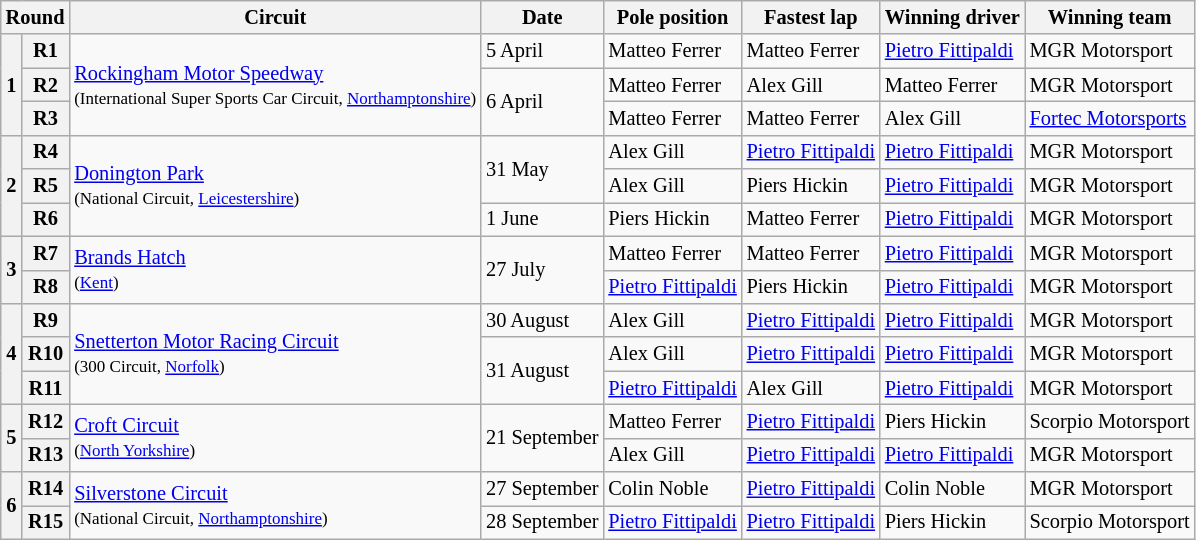<table class="wikitable" style="font-size: 85%">
<tr>
<th colspan=2>Round</th>
<th>Circuit</th>
<th>Date</th>
<th>Pole position</th>
<th>Fastest lap</th>
<th>Winning driver</th>
<th>Winning team</th>
</tr>
<tr>
<th rowspan=3>1</th>
<th>R1</th>
<td rowspan=3><a href='#'>Rockingham Motor Speedway</a><br><small>(International Super Sports Car Circuit, <a href='#'>Northamptonshire</a>)</small></td>
<td>5 April</td>
<td> Matteo Ferrer</td>
<td> Matteo Ferrer</td>
<td> <a href='#'>Pietro Fittipaldi</a></td>
<td>MGR Motorsport</td>
</tr>
<tr>
<th>R2</th>
<td rowspan=2>6 April</td>
<td> Matteo Ferrer</td>
<td> Alex Gill</td>
<td> Matteo Ferrer</td>
<td>MGR Motorsport</td>
</tr>
<tr>
<th>R3</th>
<td> Matteo Ferrer</td>
<td> Matteo Ferrer</td>
<td> Alex Gill</td>
<td><a href='#'>Fortec Motorsports</a></td>
</tr>
<tr>
<th rowspan=3>2</th>
<th>R4</th>
<td rowspan=3><a href='#'>Donington Park</a><br><small>(National Circuit, <a href='#'>Leicestershire</a>)</small></td>
<td rowspan=2>31 May</td>
<td> Alex Gill</td>
<td> <a href='#'>Pietro Fittipaldi</a></td>
<td> <a href='#'>Pietro Fittipaldi</a></td>
<td>MGR Motorsport</td>
</tr>
<tr>
<th>R5</th>
<td> Alex Gill</td>
<td> Piers Hickin</td>
<td> <a href='#'>Pietro Fittipaldi</a></td>
<td>MGR Motorsport</td>
</tr>
<tr>
<th>R6</th>
<td>1 June</td>
<td> Piers Hickin</td>
<td> Matteo Ferrer</td>
<td> <a href='#'>Pietro Fittipaldi</a></td>
<td>MGR Motorsport</td>
</tr>
<tr>
<th rowspan=2>3</th>
<th>R7</th>
<td rowspan=2><a href='#'>Brands Hatch</a><br><small>(<a href='#'>Kent</a>)</small></td>
<td rowspan=2>27 July</td>
<td> Matteo Ferrer</td>
<td> Matteo Ferrer</td>
<td> <a href='#'>Pietro Fittipaldi</a></td>
<td>MGR Motorsport</td>
</tr>
<tr>
<th>R8</th>
<td> <a href='#'>Pietro Fittipaldi</a></td>
<td> Piers Hickin</td>
<td> <a href='#'>Pietro Fittipaldi</a></td>
<td>MGR Motorsport</td>
</tr>
<tr>
<th rowspan=3>4</th>
<th>R9</th>
<td rowspan=3><a href='#'>Snetterton Motor Racing Circuit</a><br><small>(300 Circuit, <a href='#'>Norfolk</a>)</small></td>
<td>30 August</td>
<td> Alex Gill</td>
<td> <a href='#'>Pietro Fittipaldi</a></td>
<td> <a href='#'>Pietro Fittipaldi</a></td>
<td>MGR Motorsport</td>
</tr>
<tr>
<th>R10</th>
<td rowspan=2>31 August</td>
<td> Alex Gill</td>
<td> <a href='#'>Pietro Fittipaldi</a></td>
<td> <a href='#'>Pietro Fittipaldi</a></td>
<td>MGR Motorsport</td>
</tr>
<tr>
<th>R11</th>
<td> <a href='#'>Pietro Fittipaldi</a></td>
<td> Alex Gill</td>
<td> <a href='#'>Pietro Fittipaldi</a></td>
<td>MGR Motorsport</td>
</tr>
<tr>
<th rowspan=2>5</th>
<th>R12</th>
<td rowspan=2><a href='#'>Croft Circuit</a><br><small>(<a href='#'>North Yorkshire</a>)</small></td>
<td rowspan=2>21 September</td>
<td> Matteo Ferrer</td>
<td> <a href='#'>Pietro Fittipaldi</a></td>
<td> Piers Hickin</td>
<td>Scorpio Motorsport</td>
</tr>
<tr>
<th>R13</th>
<td> Alex Gill</td>
<td> <a href='#'>Pietro Fittipaldi</a></td>
<td> <a href='#'>Pietro Fittipaldi</a></td>
<td>MGR Motorsport</td>
</tr>
<tr>
<th rowspan=2>6</th>
<th>R14</th>
<td rowspan=2><a href='#'>Silverstone Circuit</a><br><small>(National Circuit, <a href='#'>Northamptonshire</a>)</small></td>
<td>27 September</td>
<td> Colin Noble</td>
<td> <a href='#'>Pietro Fittipaldi</a></td>
<td> Colin Noble</td>
<td>MGR Motorsport</td>
</tr>
<tr>
<th>R15</th>
<td>28 September</td>
<td> <a href='#'>Pietro Fittipaldi</a></td>
<td> <a href='#'>Pietro Fittipaldi</a></td>
<td> Piers Hickin</td>
<td>Scorpio Motorsport</td>
</tr>
</table>
